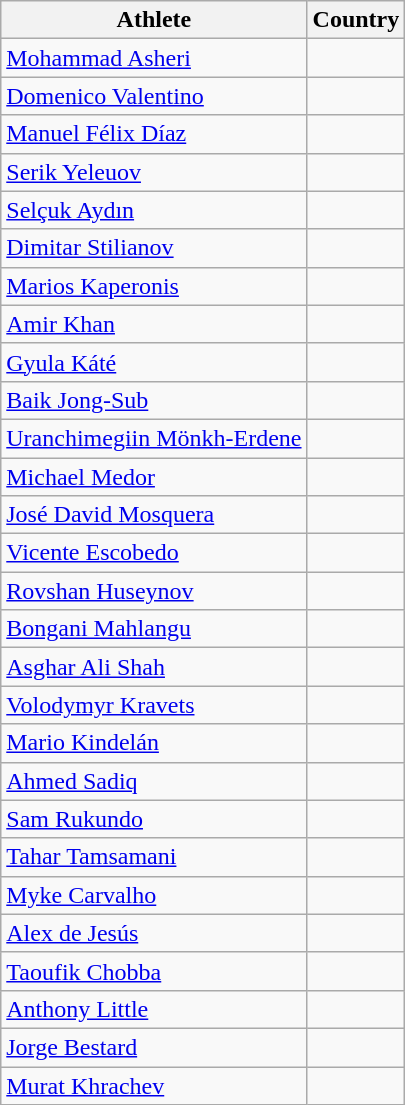<table class="wikitable sortable" style="text-align:center">
<tr>
<th>Athlete</th>
<th>Country</th>
</tr>
<tr>
<td align="left"><a href='#'>Mohammad Asheri</a></td>
<td></td>
</tr>
<tr>
<td align="left"><a href='#'>Domenico Valentino</a></td>
<td></td>
</tr>
<tr>
<td align="left"><a href='#'>Manuel Félix Díaz</a></td>
<td></td>
</tr>
<tr>
<td align="left"><a href='#'>Serik Yeleuov</a></td>
<td></td>
</tr>
<tr>
<td align="left"><a href='#'>Selçuk Aydın</a></td>
<td></td>
</tr>
<tr>
<td align="left"><a href='#'>Dimitar Stilianov</a></td>
<td></td>
</tr>
<tr>
<td align="left"><a href='#'>Marios Kaperonis</a></td>
<td></td>
</tr>
<tr>
<td align="left"><a href='#'>Amir Khan</a></td>
<td></td>
</tr>
<tr>
<td align="left"><a href='#'>Gyula Káté</a></td>
<td></td>
</tr>
<tr>
<td align="left"><a href='#'>Baik Jong-Sub</a></td>
<td></td>
</tr>
<tr>
<td align="left"><a href='#'>Uranchimegiin Mönkh-Erdene</a></td>
<td></td>
</tr>
<tr>
<td align="left"><a href='#'>Michael Medor</a></td>
<td></td>
</tr>
<tr>
<td align="left"><a href='#'>José David Mosquera</a></td>
<td></td>
</tr>
<tr>
<td align="left"><a href='#'>Vicente Escobedo</a></td>
<td></td>
</tr>
<tr>
<td align="left"><a href='#'>Rovshan Huseynov</a></td>
<td></td>
</tr>
<tr>
<td align="left"><a href='#'>Bongani Mahlangu</a></td>
<td></td>
</tr>
<tr>
<td align="left"><a href='#'>Asghar Ali Shah</a></td>
<td></td>
</tr>
<tr>
<td align="left"><a href='#'>Volodymyr Kravets</a></td>
<td></td>
</tr>
<tr>
<td align="left"><a href='#'>Mario Kindelán</a></td>
<td></td>
</tr>
<tr>
<td align="left"><a href='#'>Ahmed Sadiq</a></td>
<td></td>
</tr>
<tr>
<td align="left"><a href='#'>Sam Rukundo</a></td>
<td></td>
</tr>
<tr>
<td align="left"><a href='#'>Tahar Tamsamani</a></td>
<td></td>
</tr>
<tr>
<td align="left"><a href='#'>Myke Carvalho</a></td>
<td></td>
</tr>
<tr>
<td align="left"><a href='#'>Alex de Jesús</a></td>
<td></td>
</tr>
<tr>
<td align="left"><a href='#'>Taoufik Chobba</a></td>
<td></td>
</tr>
<tr>
<td align="left"><a href='#'>Anthony Little</a></td>
<td></td>
</tr>
<tr>
<td align="left"><a href='#'>Jorge Bestard</a></td>
<td></td>
</tr>
<tr>
<td align="left"><a href='#'>Murat Khrachev</a></td>
<td></td>
</tr>
</table>
